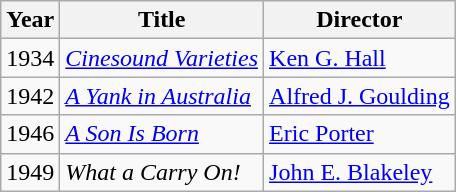<table class="wikitable sortable">
<tr>
<th>Year</th>
<th>Title</th>
<th>Director</th>
</tr>
<tr>
<td>1934</td>
<td><em><a href='#'>Cinesound Varieties</a></em></td>
<td><a href='#'>Ken G. Hall</a></td>
</tr>
<tr>
<td>1942</td>
<td><em><a href='#'>A Yank in Australia</a></em></td>
<td><a href='#'>Alfred J. Goulding</a></td>
</tr>
<tr>
<td>1946</td>
<td><em><a href='#'>A Son Is Born</a></em></td>
<td><a href='#'>Eric Porter</a></td>
</tr>
<tr>
<td>1949</td>
<td><em>What a Carry On!</em></td>
<td><a href='#'>John E. Blakeley</a></td>
</tr>
</table>
